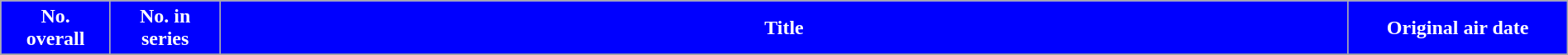<table class="wikitable plainrowheaders" style="width:100%; background:#fff;">
<tr style=color:white>
<th scope="col" style="background:#0000FF;" width=7%>No.<br>overall</th>
<th scope="col" style="background:#0000FF;" width=7%>No. in<br>series</th>
<th scope="col" style="background:#0000FF;" width=72%>Title</th>
<th scope="col" style="background:#0000FF;" width=14%>Original air date</th>
</tr>
<tr>
</tr>
</table>
